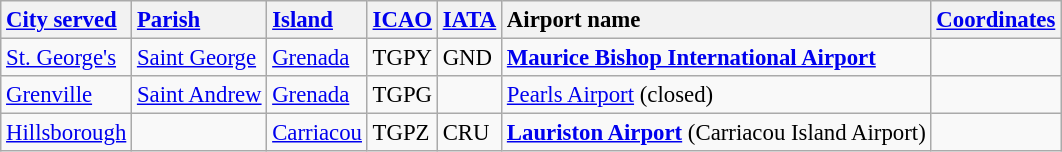<table class="wikitable sortable" style="font-size:95%;">
<tr valign=bowrap;>
<th style="text-align:left;"><a href='#'>City served</a></th>
<th style="text-align:left;"><a href='#'>Parish</a></th>
<th style="text-align:left;"><a href='#'>Island</a></th>
<th style="text-align:left;"><a href='#'>ICAO</a></th>
<th style="text-align:left;"><a href='#'>IATA</a></th>
<th style="text-align:left; white-space:nowrap;">Airport name</th>
<th style="text-align:left;"><a href='#'>Coordinates</a></th>
</tr>
<tr valign=top>
<td><a href='#'>St. George's</a></td>
<td><a href='#'>Saint George</a></td>
<td><a href='#'>Grenada</a></td>
<td>TGPY</td>
<td>GND</td>
<td><strong><a href='#'>Maurice Bishop International Airport</a></strong></td>
<td><small></small></td>
</tr>
<tr valign=top>
<td><a href='#'>Grenville</a></td>
<td><a href='#'>Saint Andrew</a></td>
<td><a href='#'>Grenada</a></td>
<td>TGPG</td>
<td></td>
<td><a href='#'>Pearls Airport</a> (closed)</td>
<td><small></small></td>
</tr>
<tr valign=top>
<td><a href='#'>Hillsborough</a></td>
<td></td>
<td><a href='#'>Carriacou</a></td>
<td>TGPZ</td>
<td>CRU</td>
<td><strong><a href='#'>Lauriston Airport</a></strong> (Carriacou Island Airport)</td>
<td><small></small></td>
</tr>
</table>
